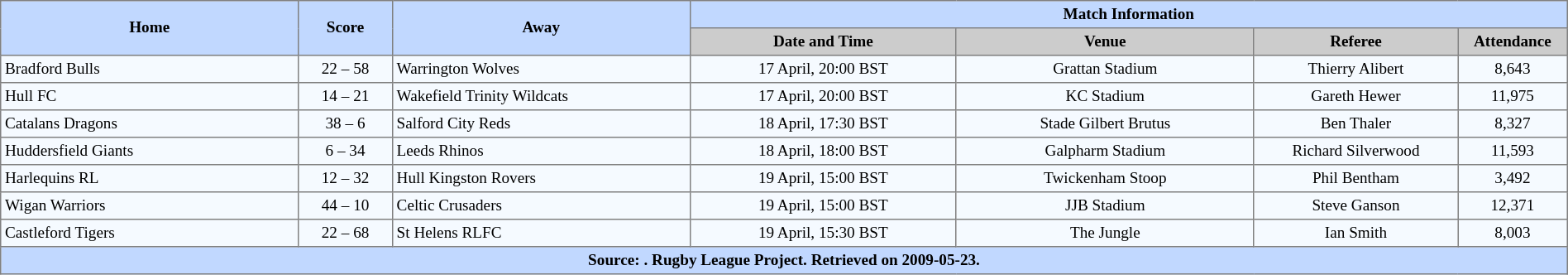<table border=1 style="border-collapse:collapse; font-size:80%; text-align:center;" cellpadding=3 cellspacing=0 width=100%>
<tr bgcolor=#C1D8FF>
<th rowspan=2 width=19%>Home</th>
<th rowspan=2 width=6%>Score</th>
<th rowspan=2 width=19%>Away</th>
<th colspan=6>Match Information</th>
</tr>
<tr bgcolor=#CCCCCC>
<th width=17%>Date and Time</th>
<th width=19%>Venue</th>
<th width=13%>Referee</th>
<th width=7%>Attendance</th>
</tr>
<tr bgcolor=#F5FAFF>
<td align=left> Bradford Bulls</td>
<td>22 – 58</td>
<td align=left> Warrington Wolves</td>
<td>17 April, 20:00 BST</td>
<td>Grattan Stadium</td>
<td>Thierry Alibert</td>
<td>8,643</td>
</tr>
<tr bgcolor=#F5FAFF>
<td align=left> Hull FC</td>
<td>14 – 21</td>
<td align=left> Wakefield Trinity Wildcats</td>
<td>17 April, 20:00 BST</td>
<td>KC Stadium</td>
<td>Gareth Hewer</td>
<td>11,975</td>
</tr>
<tr bgcolor=#F5FAFF>
<td align=left> Catalans Dragons</td>
<td>38 – 6</td>
<td align=left> Salford City Reds</td>
<td>18 April, 17:30 BST</td>
<td>Stade Gilbert Brutus</td>
<td>Ben Thaler</td>
<td>8,327</td>
</tr>
<tr bgcolor=#F5FAFF>
<td align=left> Huddersfield Giants</td>
<td>6 – 34</td>
<td align=left> Leeds Rhinos</td>
<td>18 April, 18:00 BST</td>
<td>Galpharm Stadium</td>
<td>Richard Silverwood</td>
<td>11,593</td>
</tr>
<tr bgcolor=#F5FAFF>
<td align=left> Harlequins RL</td>
<td>12 – 32</td>
<td align=left> Hull Kingston Rovers</td>
<td>19 April, 15:00 BST</td>
<td>Twickenham Stoop</td>
<td>Phil Bentham</td>
<td>3,492</td>
</tr>
<tr bgcolor=#F5FAFF>
<td align=left> Wigan Warriors</td>
<td>44 – 10</td>
<td align=left> Celtic Crusaders</td>
<td>19 April, 15:00 BST</td>
<td>JJB Stadium</td>
<td>Steve Ganson</td>
<td>12,371</td>
</tr>
<tr bgcolor=#F5FAFF>
<td align=left> Castleford Tigers</td>
<td>22 – 68</td>
<td align=left> St Helens RLFC</td>
<td>19 April, 15:30 BST</td>
<td>The Jungle</td>
<td>Ian Smith</td>
<td>8,003</td>
</tr>
<tr bgcolor=#C1D8FF>
<th colspan="10">Source: . Rugby League Project. Retrieved on 2009-05-23.</th>
</tr>
</table>
